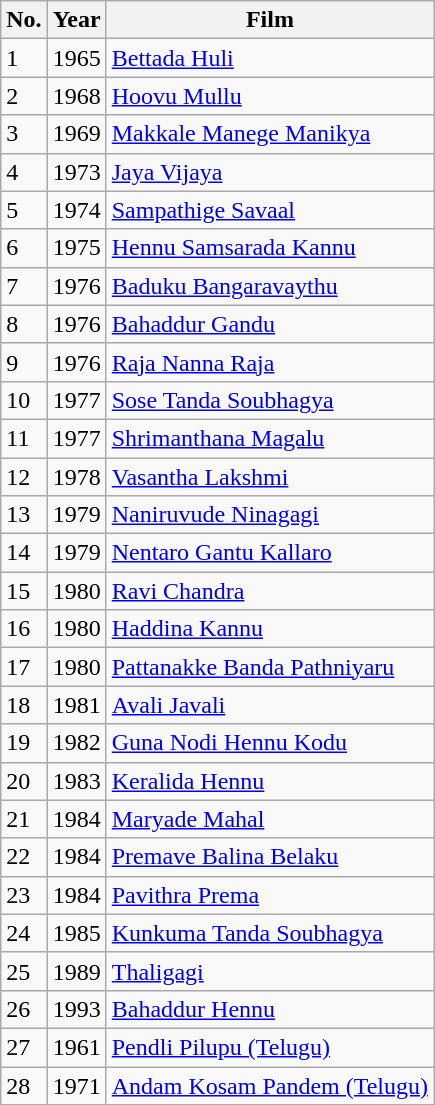<table class="wikitable sortable">
<tr>
<th>No.</th>
<th>Year</th>
<th>Film</th>
</tr>
<tr>
<td>1</td>
<td>1965</td>
<td><a href='#'>Bettada Huli</a></td>
</tr>
<tr>
<td>2</td>
<td>1968</td>
<td><a href='#'>Hoovu Mullu</a></td>
</tr>
<tr>
<td>3</td>
<td>1969</td>
<td><a href='#'>Makkale Manege Manikya</a></td>
</tr>
<tr>
<td>4</td>
<td>1973</td>
<td><a href='#'>Jaya Vijaya</a></td>
</tr>
<tr>
<td>5</td>
<td>1974</td>
<td><a href='#'>Sampathige Savaal</a></td>
</tr>
<tr>
<td>6</td>
<td>1975</td>
<td><a href='#'>Hennu Samsarada Kannu</a></td>
</tr>
<tr>
<td>7</td>
<td>1976</td>
<td><a href='#'>Baduku Bangaravaythu</a></td>
</tr>
<tr>
<td>8</td>
<td>1976</td>
<td><a href='#'>Bahaddur Gandu</a></td>
</tr>
<tr>
<td>9</td>
<td>1976</td>
<td><a href='#'>Raja Nanna Raja</a></td>
</tr>
<tr>
<td>10</td>
<td>1977</td>
<td><a href='#'>Sose Tanda Soubhagya</a></td>
</tr>
<tr>
<td>11</td>
<td>1977</td>
<td><a href='#'>Shrimanthana Magalu</a></td>
</tr>
<tr>
<td>12</td>
<td>1978</td>
<td><a href='#'>Vasantha Lakshmi</a></td>
</tr>
<tr>
<td>13</td>
<td>1979</td>
<td><a href='#'>Naniruvude Ninagagi</a></td>
</tr>
<tr>
<td>14</td>
<td>1979</td>
<td><a href='#'>Nentaro Gantu Kallaro</a></td>
</tr>
<tr>
<td>15</td>
<td>1980</td>
<td><a href='#'>Ravi Chandra</a></td>
</tr>
<tr>
<td>16</td>
<td>1980</td>
<td><a href='#'>Haddina Kannu</a></td>
</tr>
<tr>
<td>17</td>
<td>1980</td>
<td><a href='#'>Pattanakke Banda Pathniyaru</a></td>
</tr>
<tr>
<td>18</td>
<td>1981</td>
<td><a href='#'>Avali Javali</a></td>
</tr>
<tr>
<td>19</td>
<td>1982</td>
<td><a href='#'>Guna Nodi Hennu Kodu</a></td>
</tr>
<tr>
<td>20</td>
<td>1983</td>
<td><a href='#'>Keralida Hennu</a></td>
</tr>
<tr>
<td>21</td>
<td>1984</td>
<td><a href='#'>Maryade Mahal</a></td>
</tr>
<tr>
<td>22</td>
<td>1984</td>
<td><a href='#'>Premave Balina Belaku</a></td>
</tr>
<tr>
<td>23</td>
<td>1984</td>
<td><a href='#'>Pavithra Prema</a></td>
</tr>
<tr>
<td>24</td>
<td>1985</td>
<td><a href='#'>Kunkuma Tanda Soubhagya</a></td>
</tr>
<tr>
<td>25</td>
<td>1989</td>
<td><a href='#'>Thaligagi</a></td>
</tr>
<tr>
<td>26</td>
<td>1993</td>
<td><a href='#'>Bahaddur Hennu</a></td>
</tr>
<tr>
<td>27</td>
<td>1961</td>
<td><a href='#'>Pendli Pilupu (Telugu)</a></td>
</tr>
<tr>
<td>28</td>
<td>1971</td>
<td><a href='#'>Andam Kosam Pandem (Telugu)</a></td>
</tr>
</table>
